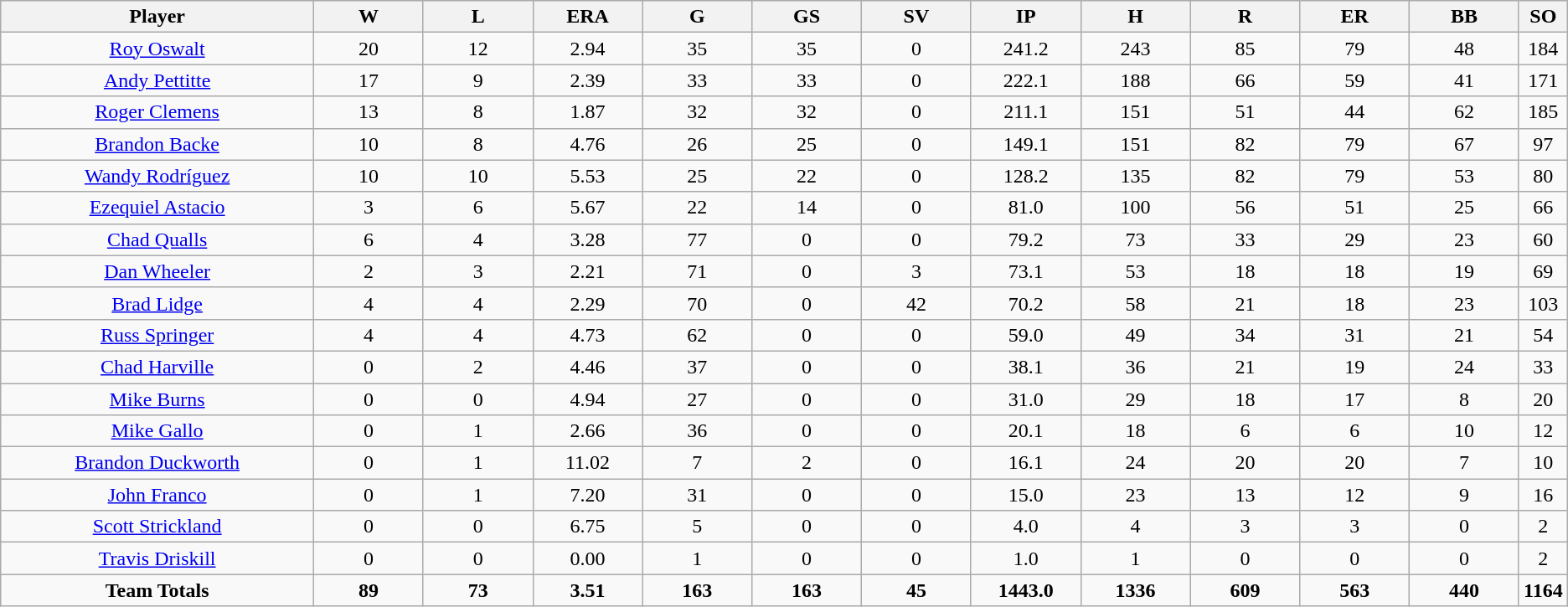<table class=wikitable style="text-align:center">
<tr>
<th bgcolor=#DDDDFF; width="20%">Player</th>
<th bgcolor=#DDDDFF; width="7%">W</th>
<th bgcolor=#DDDDFF; width="7%">L</th>
<th bgcolor=#DDDDFF; width="7%">ERA</th>
<th bgcolor=#DDDDFF; width="7%">G</th>
<th bgcolor=#DDDDFF; width="7%">GS</th>
<th bgcolor=#DDDDFF; width="7%">SV</th>
<th bgcolor=#DDDDFF; width="7%">IP</th>
<th bgcolor=#DDDDFF; width="7%">H</th>
<th bgcolor=#DDDDFF; width="7%">R</th>
<th bgcolor=#DDDDFF; width="7%">ER</th>
<th bgcolor=#DDDDFF; width="7%">BB</th>
<th bgcolor=#DDDDFF; width="7%">SO</th>
</tr>
<tr>
<td><a href='#'>Roy Oswalt</a></td>
<td>20</td>
<td>12</td>
<td>2.94</td>
<td>35</td>
<td>35</td>
<td>0</td>
<td>241.2</td>
<td>243</td>
<td>85</td>
<td>79</td>
<td>48</td>
<td>184</td>
</tr>
<tr>
<td><a href='#'>Andy Pettitte</a></td>
<td>17</td>
<td>9</td>
<td>2.39</td>
<td>33</td>
<td>33</td>
<td>0</td>
<td>222.1</td>
<td>188</td>
<td>66</td>
<td>59</td>
<td>41</td>
<td>171</td>
</tr>
<tr>
<td><a href='#'>Roger Clemens</a></td>
<td>13</td>
<td>8</td>
<td>1.87</td>
<td>32</td>
<td>32</td>
<td>0</td>
<td>211.1</td>
<td>151</td>
<td>51</td>
<td>44</td>
<td>62</td>
<td>185</td>
</tr>
<tr>
<td><a href='#'>Brandon Backe</a></td>
<td>10</td>
<td>8</td>
<td>4.76</td>
<td>26</td>
<td>25</td>
<td>0</td>
<td>149.1</td>
<td>151</td>
<td>82</td>
<td>79</td>
<td>67</td>
<td>97</td>
</tr>
<tr>
<td><a href='#'>Wandy Rodríguez</a></td>
<td>10</td>
<td>10</td>
<td>5.53</td>
<td>25</td>
<td>22</td>
<td>0</td>
<td>128.2</td>
<td>135</td>
<td>82</td>
<td>79</td>
<td>53</td>
<td>80</td>
</tr>
<tr>
<td><a href='#'>Ezequiel Astacio</a></td>
<td>3</td>
<td>6</td>
<td>5.67</td>
<td>22</td>
<td>14</td>
<td>0</td>
<td>81.0</td>
<td>100</td>
<td>56</td>
<td>51</td>
<td>25</td>
<td>66</td>
</tr>
<tr>
<td><a href='#'>Chad Qualls</a></td>
<td>6</td>
<td>4</td>
<td>3.28</td>
<td>77</td>
<td>0</td>
<td>0</td>
<td>79.2</td>
<td>73</td>
<td>33</td>
<td>29</td>
<td>23</td>
<td>60</td>
</tr>
<tr>
<td><a href='#'>Dan Wheeler</a></td>
<td>2</td>
<td>3</td>
<td>2.21</td>
<td>71</td>
<td>0</td>
<td>3</td>
<td>73.1</td>
<td>53</td>
<td>18</td>
<td>18</td>
<td>19</td>
<td>69</td>
</tr>
<tr>
<td><a href='#'>Brad Lidge</a></td>
<td>4</td>
<td>4</td>
<td>2.29</td>
<td>70</td>
<td>0</td>
<td>42</td>
<td>70.2</td>
<td>58</td>
<td>21</td>
<td>18</td>
<td>23</td>
<td>103</td>
</tr>
<tr>
<td><a href='#'>Russ Springer</a></td>
<td>4</td>
<td>4</td>
<td>4.73</td>
<td>62</td>
<td>0</td>
<td>0</td>
<td>59.0</td>
<td>49</td>
<td>34</td>
<td>31</td>
<td>21</td>
<td>54</td>
</tr>
<tr>
<td><a href='#'>Chad Harville</a></td>
<td>0</td>
<td>2</td>
<td>4.46</td>
<td>37</td>
<td>0</td>
<td>0</td>
<td>38.1</td>
<td>36</td>
<td>21</td>
<td>19</td>
<td>24</td>
<td>33</td>
</tr>
<tr>
<td><a href='#'>Mike Burns</a></td>
<td>0</td>
<td>0</td>
<td>4.94</td>
<td>27</td>
<td>0</td>
<td>0</td>
<td>31.0</td>
<td>29</td>
<td>18</td>
<td>17</td>
<td>8</td>
<td>20</td>
</tr>
<tr>
<td><a href='#'>Mike Gallo</a></td>
<td>0</td>
<td>1</td>
<td>2.66</td>
<td>36</td>
<td>0</td>
<td>0</td>
<td>20.1</td>
<td>18</td>
<td>6</td>
<td>6</td>
<td>10</td>
<td>12</td>
</tr>
<tr>
<td><a href='#'>Brandon Duckworth</a></td>
<td>0</td>
<td>1</td>
<td>11.02</td>
<td>7</td>
<td>2</td>
<td>0</td>
<td>16.1</td>
<td>24</td>
<td>20</td>
<td>20</td>
<td>7</td>
<td>10</td>
</tr>
<tr>
<td><a href='#'>John Franco</a></td>
<td>0</td>
<td>1</td>
<td>7.20</td>
<td>31</td>
<td>0</td>
<td>0</td>
<td>15.0</td>
<td>23</td>
<td>13</td>
<td>12</td>
<td>9</td>
<td>16</td>
</tr>
<tr>
<td><a href='#'>Scott Strickland</a></td>
<td>0</td>
<td>0</td>
<td>6.75</td>
<td>5</td>
<td>0</td>
<td>0</td>
<td>4.0</td>
<td>4</td>
<td>3</td>
<td>3</td>
<td>0</td>
<td>2</td>
</tr>
<tr>
<td><a href='#'>Travis Driskill</a></td>
<td>0</td>
<td>0</td>
<td>0.00</td>
<td>1</td>
<td>0</td>
<td>0</td>
<td>1.0</td>
<td>1</td>
<td>0</td>
<td>0</td>
<td>0</td>
<td>2</td>
</tr>
<tr>
<td><strong>Team Totals</strong></td>
<td><strong>89</strong></td>
<td><strong>73</strong></td>
<td><strong>3.51</strong></td>
<td><strong>163</strong></td>
<td><strong>163</strong></td>
<td><strong>45</strong></td>
<td><strong>1443.0</strong></td>
<td><strong>1336</strong></td>
<td><strong>609</strong></td>
<td><strong>563</strong></td>
<td><strong>440</strong></td>
<td><strong>1164</strong></td>
</tr>
</table>
